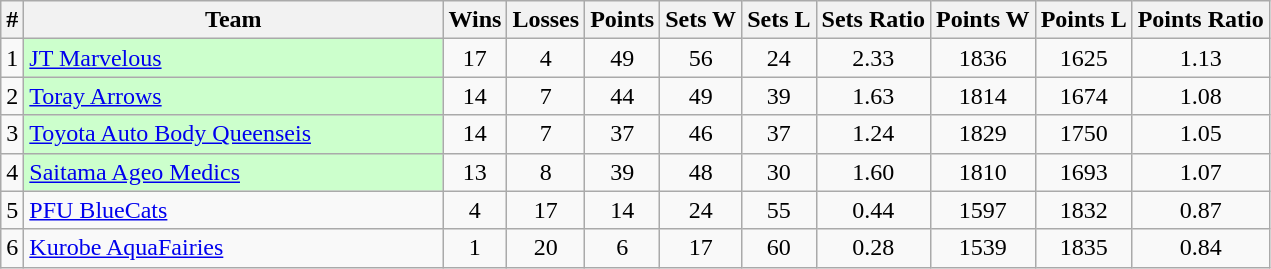<table class="wikitable" style="text-align: center;">
<tr>
<th>#</th>
<th>Team</th>
<th>Wins</th>
<th>Losses</th>
<th>Points</th>
<th>Sets W</th>
<th>Sets L</th>
<th>Sets Ratio</th>
<th>Points W</th>
<th>Points L</th>
<th>Points Ratio</th>
</tr>
<tr>
<td>1</td>
<td style="width: 17em; text-align: left; background: #ccffcc;"><a href='#'>JT Marvelous</a></td>
<td>17</td>
<td>4</td>
<td>49</td>
<td>56</td>
<td>24</td>
<td>2.33</td>
<td>1836</td>
<td>1625</td>
<td>1.13</td>
</tr>
<tr>
<td>2</td>
<td style="width: 17em; text-align: left; background: #ccffcc;"><a href='#'>Toray Arrows</a></td>
<td>14</td>
<td>7</td>
<td>44</td>
<td>49</td>
<td>39</td>
<td>1.63</td>
<td>1814</td>
<td>1674</td>
<td>1.08</td>
</tr>
<tr>
<td>3</td>
<td style="width: 17em; text-align: left; background: #ccffcc;"><a href='#'>Toyota Auto Body Queenseis</a></td>
<td>14</td>
<td>7</td>
<td>37</td>
<td>46</td>
<td>37</td>
<td>1.24</td>
<td>1829</td>
<td>1750</td>
<td>1.05</td>
</tr>
<tr>
<td>4</td>
<td style="width: 17em; text-align: left; background: #ccffcc;"><a href='#'> Saitama Ageo Medics</a></td>
<td>13</td>
<td>8</td>
<td>39</td>
<td>48</td>
<td>30</td>
<td>1.60</td>
<td>1810</td>
<td>1693</td>
<td>1.07</td>
</tr>
<tr>
<td>5</td>
<td style="width: 17em; text-align: left;"><a href='#'>PFU BlueCats</a></td>
<td>4</td>
<td>17</td>
<td>14</td>
<td>24</td>
<td>55</td>
<td>0.44</td>
<td>1597</td>
<td>1832</td>
<td>0.87</td>
</tr>
<tr>
<td>6</td>
<td style="width: 17em; text-align: left;"><a href='#'>Kurobe AquaFairies</a></td>
<td>1</td>
<td>20</td>
<td>6</td>
<td>17</td>
<td>60</td>
<td>0.28</td>
<td>1539</td>
<td>1835</td>
<td>0.84</td>
</tr>
</table>
